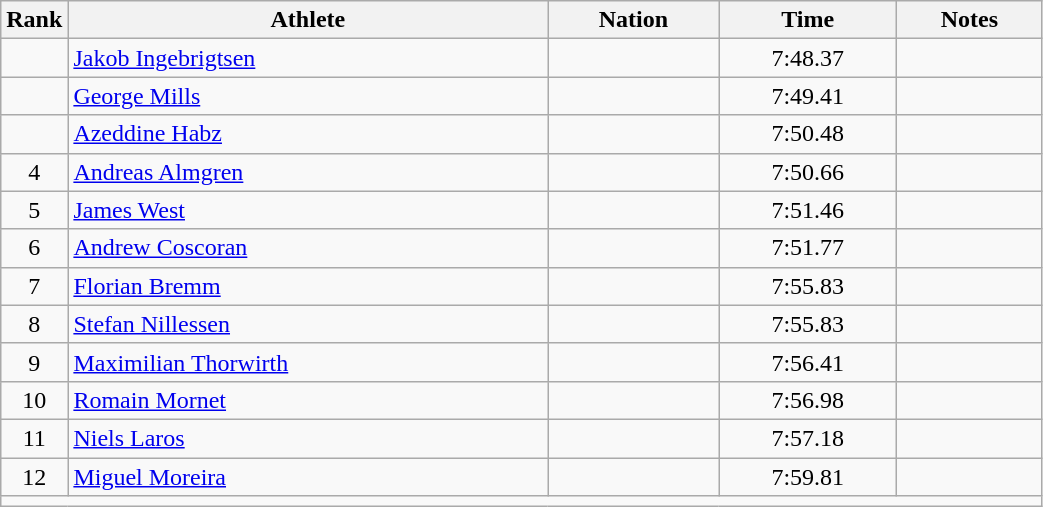<table class="wikitable sortable" style="text-align:center;width: 55%;">
<tr>
<th scope="col" style="width: 10px;">Rank</th>
<th scope="col">Athlete</th>
<th scope="col">Nation</th>
<th scope="col">Time</th>
<th scope="col">Notes</th>
</tr>
<tr>
<td></td>
<td align=left><a href='#'>Jakob Ingebrigtsen</a></td>
<td align=left></td>
<td>7:48.37</td>
<td></td>
</tr>
<tr>
<td></td>
<td align=left><a href='#'>George Mills</a></td>
<td align=left></td>
<td>7:49.41</td>
<td></td>
</tr>
<tr>
<td></td>
<td align=left><a href='#'>Azeddine Habz</a></td>
<td align=left></td>
<td>7:50.48</td>
<td></td>
</tr>
<tr>
<td>4</td>
<td align=left><a href='#'>Andreas Almgren</a></td>
<td align=left></td>
<td>7:50.66</td>
<td></td>
</tr>
<tr>
<td>5</td>
<td align=left><a href='#'>James West</a></td>
<td align=left></td>
<td>7:51.46</td>
<td></td>
</tr>
<tr>
<td>6</td>
<td align=left><a href='#'>Andrew Coscoran</a></td>
<td align=left></td>
<td>7:51.77</td>
<td></td>
</tr>
<tr>
<td>7</td>
<td align=left><a href='#'>Florian Bremm</a></td>
<td align=left></td>
<td>7:55.83 </td>
<td></td>
</tr>
<tr>
<td>8</td>
<td align=left><a href='#'>Stefan Nillessen</a></td>
<td align=left></td>
<td>7:55.83 </td>
<td></td>
</tr>
<tr>
<td>9</td>
<td align=left><a href='#'>Maximilian Thorwirth</a></td>
<td align=left></td>
<td>7:56.41</td>
<td></td>
</tr>
<tr>
<td>10</td>
<td align=left><a href='#'>Romain Mornet</a></td>
<td align=left></td>
<td>7:56.98</td>
<td></td>
</tr>
<tr>
<td>11</td>
<td align=left><a href='#'>Niels Laros</a></td>
<td align=left></td>
<td>7:57.18</td>
<td></td>
</tr>
<tr>
<td>12</td>
<td align=left><a href='#'>Miguel Moreira</a></td>
<td align=left></td>
<td>7:59.81</td>
<td></td>
</tr>
<tr class="sortbottom">
<td colspan="5"></td>
</tr>
</table>
